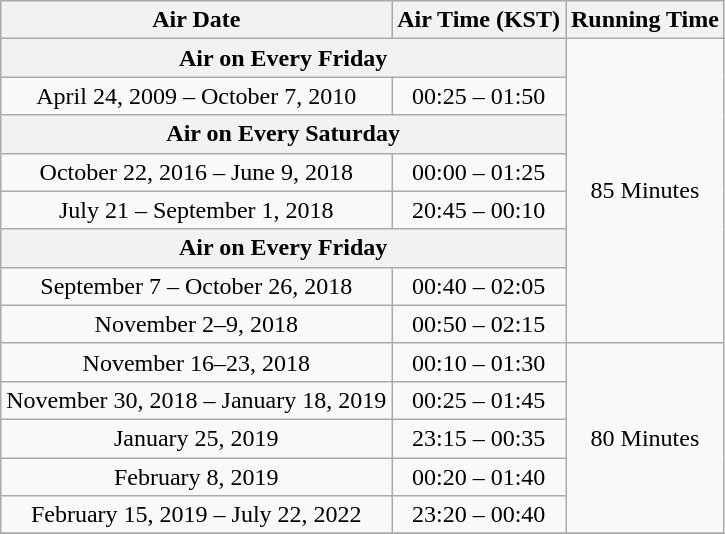<table class=wikitable style=text-align:center>
<tr>
<th>Air Date</th>
<th>Air Time (KST)</th>
<th>Running Time</th>
</tr>
<tr>
<th colspan="2">Air on Every Friday</th>
<td rowspan="8">85 Minutes</td>
</tr>
<tr>
<td>April 24, 2009 – October 7, 2010</td>
<td>00:25 – 01:50</td>
</tr>
<tr>
<th colspan="2">Air on Every Saturday</th>
</tr>
<tr>
<td>October 22, 2016 – June 9, 2018</td>
<td>00:00 – 01:25</td>
</tr>
<tr>
<td>July 21 – September 1, 2018</td>
<td>20:45 – 00:10</td>
</tr>
<tr>
<th colspan="2">Air on Every Friday</th>
</tr>
<tr>
<td>September 7 – October 26, 2018</td>
<td>00:40 – 02:05</td>
</tr>
<tr>
<td>November 2–9, 2018</td>
<td>00:50 – 02:15</td>
</tr>
<tr>
<td>November 16–23, 2018</td>
<td>00:10 – 01:30</td>
<td rowspan="5">80 Minutes</td>
</tr>
<tr>
<td>November 30, 2018 – January 18, 2019</td>
<td>00:25 – 01:45</td>
</tr>
<tr>
<td>January 25, 2019</td>
<td>23:15 – 00:35</td>
</tr>
<tr>
<td>February 8, 2019</td>
<td>00:20 – 01:40</td>
</tr>
<tr>
<td>February 15, 2019 – July 22, 2022</td>
<td>23:20 – 00:40</td>
</tr>
<tr>
</tr>
</table>
